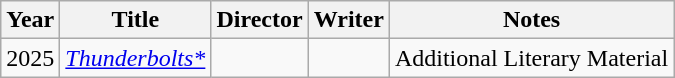<table class="wikitable">
<tr>
<th>Year</th>
<th>Title</th>
<th>Director</th>
<th>Writer</th>
<th>Notes</th>
</tr>
<tr>
<td>2025</td>
<td><em><a href='#'>Thunderbolts*</a></em></td>
<td></td>
<td></td>
<td>Additional Literary Material</td>
</tr>
</table>
